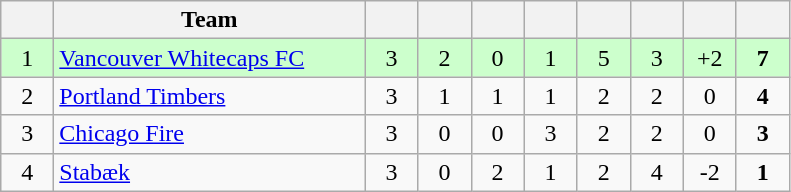<table class="wikitable" style="text-align: center;">
<tr>
<th width="28"></th>
<th width="200">Team</th>
<th width="28"></th>
<th width="28"></th>
<th width="28"></th>
<th width="28"></th>
<th width="28"></th>
<th width="28"></th>
<th width="28"></th>
<th width="28"></th>
</tr>
<tr bgcolor="#CCFFCC">
<td>1</td>
<td style="text-align:left;"> <a href='#'>Vancouver Whitecaps FC</a></td>
<td>3</td>
<td>2</td>
<td>0</td>
<td>1</td>
<td>5</td>
<td>3</td>
<td>+2</td>
<td><strong>7</strong></td>
</tr>
<tr>
<td>2</td>
<td style="text-align:left;"> <a href='#'>Portland Timbers</a></td>
<td>3</td>
<td>1</td>
<td>1</td>
<td>1</td>
<td>2</td>
<td>2</td>
<td>0</td>
<td><strong>4</strong></td>
</tr>
<tr>
<td>3</td>
<td style="text-align:left;"> <a href='#'>Chicago Fire</a></td>
<td>3</td>
<td>0</td>
<td>0</td>
<td>3</td>
<td>2</td>
<td>2</td>
<td>0</td>
<td><strong>3</strong></td>
</tr>
<tr>
<td>4</td>
<td style="text-align:left;"> <a href='#'>Stabæk</a></td>
<td>3</td>
<td>0</td>
<td>2</td>
<td>1</td>
<td>2</td>
<td>4</td>
<td>-2</td>
<td><strong>1</strong></td>
</tr>
</table>
